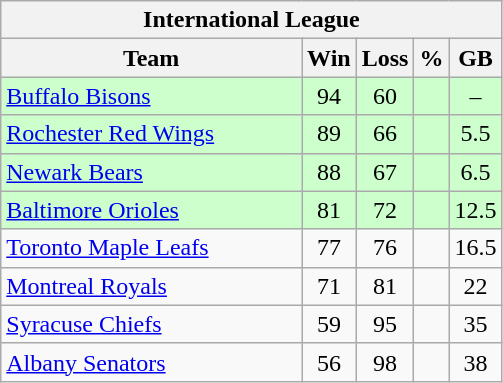<table class="wikitable">
<tr>
<th colspan="5">International League</th>
</tr>
<tr>
<th width="60%">Team</th>
<th>Win</th>
<th>Loss</th>
<th>%</th>
<th>GB</th>
</tr>
<tr align=center bgcolor=ccffcc>
<td align=left><a href='#'>Buffalo Bisons</a></td>
<td>94</td>
<td>60</td>
<td></td>
<td>–</td>
</tr>
<tr align=center bgcolor=ccffcc>
<td align=left><a href='#'>Rochester Red Wings</a></td>
<td>89</td>
<td>66</td>
<td></td>
<td>5.5</td>
</tr>
<tr align=center bgcolor=ccffcc>
<td align=left><a href='#'>Newark Bears</a></td>
<td>88</td>
<td>67</td>
<td></td>
<td>6.5</td>
</tr>
<tr align=center bgcolor=ccffcc>
<td align=left><a href='#'>Baltimore Orioles</a></td>
<td>81</td>
<td>72</td>
<td></td>
<td>12.5</td>
</tr>
<tr align=center>
<td align=left><a href='#'>Toronto Maple Leafs</a></td>
<td>77</td>
<td>76</td>
<td></td>
<td>16.5</td>
</tr>
<tr align=center>
<td align=left><a href='#'>Montreal Royals</a></td>
<td>71</td>
<td>81</td>
<td></td>
<td>22</td>
</tr>
<tr align=center>
<td align=left><a href='#'>Syracuse Chiefs</a></td>
<td>59</td>
<td>95</td>
<td></td>
<td>35</td>
</tr>
<tr align=center>
<td align=left><a href='#'>Albany Senators</a></td>
<td>56</td>
<td>98</td>
<td></td>
<td>38</td>
</tr>
</table>
